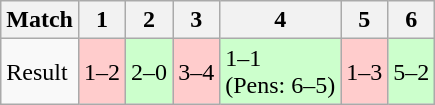<table class="wikitable">
<tr>
<th>Match</th>
<th>1</th>
<th>2</th>
<th>3</th>
<th>4</th>
<th>5</th>
<th>6</th>
</tr>
<tr>
<td>Result</td>
<td bgcolor="#FFCCCC">1–2</td>
<td bgcolor="#CCFFCC">2–0</td>
<td bgcolor="#FFCCCC">3–4</td>
<td bgcolor="#CCFFCC">1–1<br>(Pens: 6–5)</td>
<td bgcolor="#FFCCCC">1–3</td>
<td bgcolor="#CCFFCC">5–2</td>
</tr>
</table>
